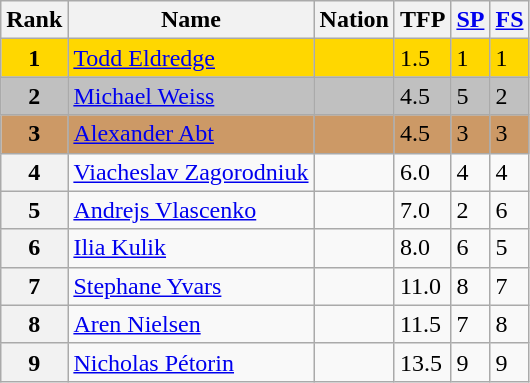<table class="wikitable sortable">
<tr>
<th>Rank</th>
<th>Name</th>
<th>Nation</th>
<th>TFP</th>
<th><a href='#'>SP</a></th>
<th><a href='#'>FS</a></th>
</tr>
<tr bgcolor="gold">
<td align="center"><strong>1</strong></td>
<td><a href='#'>Todd Eldredge</a></td>
<td></td>
<td>1.5</td>
<td>1</td>
<td>1</td>
</tr>
<tr bgcolor="silver">
<td align="center"><strong>2</strong></td>
<td><a href='#'>Michael Weiss</a></td>
<td></td>
<td>4.5</td>
<td>5</td>
<td>2</td>
</tr>
<tr bgcolor="cc9966">
<td align="center"><strong>3</strong></td>
<td><a href='#'>Alexander Abt</a></td>
<td></td>
<td>4.5</td>
<td>3</td>
<td>3</td>
</tr>
<tr>
<th>4</th>
<td><a href='#'>Viacheslav Zagorodniuk</a></td>
<td></td>
<td>6.0</td>
<td>4</td>
<td>4</td>
</tr>
<tr>
<th>5</th>
<td><a href='#'>Andrejs Vlascenko</a></td>
<td></td>
<td>7.0</td>
<td>2</td>
<td>6</td>
</tr>
<tr>
<th>6</th>
<td><a href='#'>Ilia Kulik</a></td>
<td></td>
<td>8.0</td>
<td>6</td>
<td>5</td>
</tr>
<tr>
<th>7</th>
<td><a href='#'>Stephane Yvars</a></td>
<td></td>
<td>11.0</td>
<td>8</td>
<td>7</td>
</tr>
<tr>
<th>8</th>
<td><a href='#'>Aren Nielsen</a></td>
<td></td>
<td>11.5</td>
<td>7</td>
<td>8</td>
</tr>
<tr>
<th>9</th>
<td><a href='#'>Nicholas Pétorin</a></td>
<td></td>
<td>13.5</td>
<td>9</td>
<td>9</td>
</tr>
</table>
